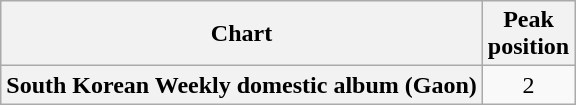<table class="wikitable sortable plainrowheaders" style="text-align:center">
<tr>
<th>Chart</th>
<th>Peak<br>position</th>
</tr>
<tr>
<th scope="row">South Korean Weekly domestic album (Gaon)</th>
<td>2</td>
</tr>
</table>
